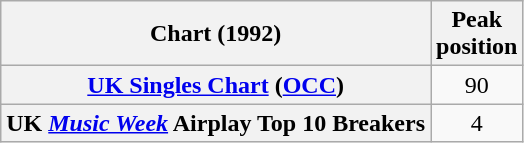<table class="wikitable plainrowheaders" style="text-align:center">
<tr>
<th>Chart (1992)</th>
<th>Peak<br>position</th>
</tr>
<tr>
<th scope="row"><a href='#'>UK Singles Chart</a> (<a href='#'>OCC</a>)</th>
<td>90</td>
</tr>
<tr>
<th scope="row">UK <em><a href='#'>Music Week</a></em> Airplay Top 10 Breakers</th>
<td>4</td>
</tr>
</table>
